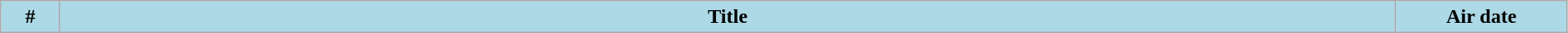<table class="wikitable plainrowheaders" style="width:99%; background:#fff;">
<tr>
<th style="background:#add8e6; width:40px;">#</th>
<th style="background: #add8e6;">Title</th>
<th style="background:#add8e6; width:130px;">Air date<br>




</th>
</tr>
</table>
